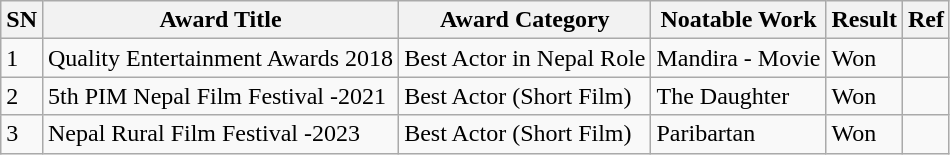<table class="wikitable sortable">
<tr>
<th>SN</th>
<th>Award Title</th>
<th>Award Category</th>
<th>Noatable Work</th>
<th>Result</th>
<th>Ref</th>
</tr>
<tr>
<td>1</td>
<td>Quality Entertainment Awards 2018</td>
<td>Best Actor in Nepal Role</td>
<td>Mandira  - Movie</td>
<td>Won</td>
<td></td>
</tr>
<tr>
<td>2</td>
<td>5th PIM Nepal Film Festival -2021</td>
<td>Best Actor (Short Film)</td>
<td>The Daughter</td>
<td>Won</td>
<td></td>
</tr>
<tr>
<td>3</td>
<td>Nepal Rural Film Festival -2023</td>
<td>Best Actor (Short Film)</td>
<td>Paribartan</td>
<td>Won</td>
<td></td>
</tr>
</table>
